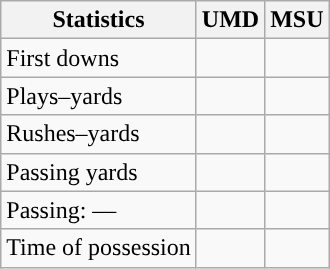<table class="wikitable" style="float:left">
<tr>
<th>Statistics</th>
<th>UMD</th>
<th>MSU</th>
</tr>
<tr>
<td>First downs</td>
<td></td>
<td></td>
</tr>
<tr>
<td>Plays–yards</td>
<td></td>
<td></td>
</tr>
<tr>
<td>Rushes–yards</td>
<td></td>
<td></td>
</tr>
<tr>
<td>Passing yards</td>
<td></td>
<td></td>
</tr>
<tr>
<td>Passing: ––</td>
<td></td>
<td></td>
</tr>
<tr>
<td>Time of possession</td>
<td></td>
<td></td>
</tr>
</table>
